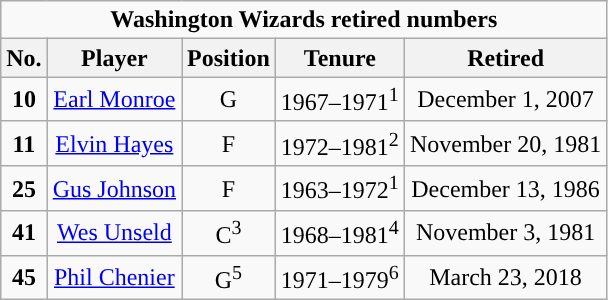<table class="wikitable sortable" style="text-align:center">
<tr>
<td colspan="5"><strong>Washington Wizards retired numbers</strong></td>
</tr>
<tr>
<th>No.</th>
<th>Player</th>
<th>Position</th>
<th>Tenure</th>
<th>Retired</th>
</tr>
<tr>
<td><strong>10</strong></td>
<td><a href='#'>Earl Monroe</a></td>
<td>G</td>
<td>1967–1971<sup>1</sup></td>
<td>December 1, 2007</td>
</tr>
<tr>
<td><strong>11</strong></td>
<td><a href='#'>Elvin Hayes</a></td>
<td>F</td>
<td>1972–1981<sup>2</sup></td>
<td>November 20, 1981</td>
</tr>
<tr>
<td><strong>25</strong></td>
<td><a href='#'>Gus Johnson</a></td>
<td>F</td>
<td>1963–1972<sup>1</sup></td>
<td>December 13, 1986</td>
</tr>
<tr>
<td><strong>41</strong></td>
<td><a href='#'>Wes Unseld</a></td>
<td>C<sup>3</sup></td>
<td>1968–1981<sup>4</sup></td>
<td>November 3, 1981</td>
</tr>
<tr>
<td><strong>45</strong></td>
<td><a href='#'>Phil Chenier</a></td>
<td>G<sup>5</sup></td>
<td>1971–1979<sup>6</sup></td>
<td>March 23, 2018</td>
</tr>
</table>
